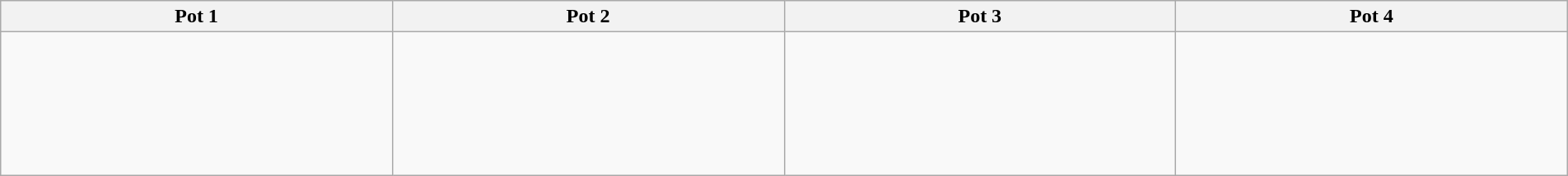<table class=wikitable width=100%>
<tr>
<th width=25%>Pot 1</th>
<th width=25%>Pot 2</th>
<th width=25%>Pot 3</th>
<th width=25%>Pot 4</th>
</tr>
<tr valign="top"; align="left">
<td><br><br>
<br>
<br>
<br>
<br>
</td>
<td><br><br>
<br>
<br>
<br>
<br>
</td>
<td><br><br>
<br>
<br>
<br>
<br>
</td>
<td><br><br>
<br>
<br>
</td>
</tr>
</table>
